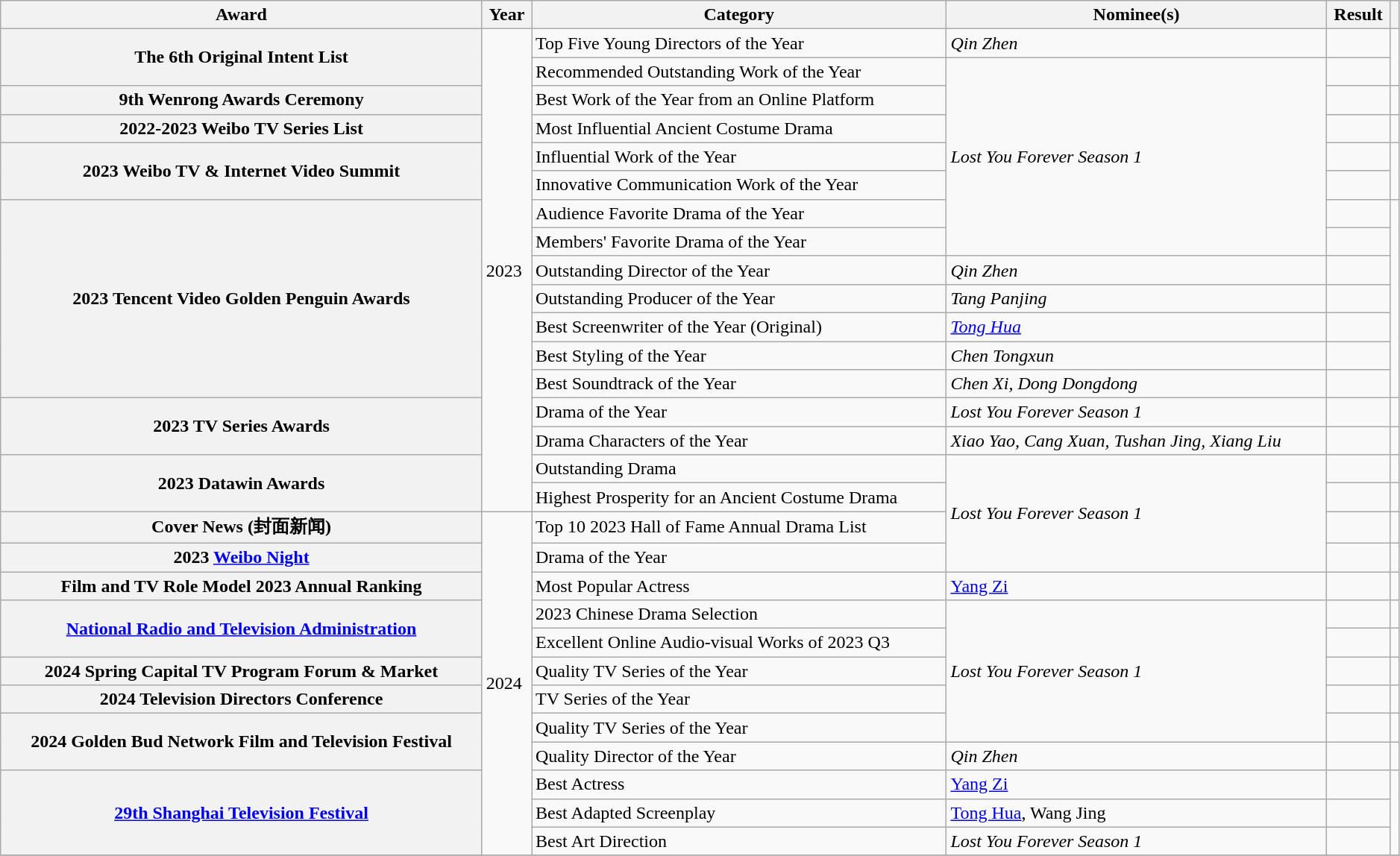<table class="wikitable sortable plainrowheaders" style="width:99%;">
<tr>
<th scope="col">Award</th>
<th scope="col">Year</th>
<th scope="col">Category</th>
<th scope="col">Nominee(s)</th>
<th scope="col">Result</th>
<th scope="col" class="unsortable"></th>
</tr>
<tr>
<th rowspan="2">The 6th Original Intent List</th>
<td rowspan="17">2023</td>
<td>Top Five Young Directors of the Year</td>
<td><em>Qin Zhen</em></td>
<td></td>
<td rowspan=2></td>
</tr>
<tr>
<td>Recommended Outstanding Work of the Year</td>
<td rowspan=7><em>Lost You Forever Season 1</em></td>
<td></td>
</tr>
<tr>
<th>9th Wenrong Awards Ceremony</th>
<td>Best Work of the Year from an Online Platform</td>
<td></td>
<td></td>
</tr>
<tr>
<th>2022-2023 Weibo TV Series List</th>
<td>Most Influential Ancient Costume Drama</td>
<td></td>
<td></td>
</tr>
<tr>
<th rowspan="2">2023 Weibo TV & Internet Video Summit</th>
<td>Influential Work of the Year</td>
<td></td>
<td rowspan=2></td>
</tr>
<tr>
<td>Innovative Communication Work of the Year</td>
<td></td>
</tr>
<tr>
<th rowspan="7">2023 Tencent Video Golden Penguin Awards</th>
<td>Audience Favorite Drama of the Year</td>
<td></td>
<td rowspan=7></td>
</tr>
<tr>
<td>Members' Favorite Drama of the Year</td>
<td></td>
</tr>
<tr>
<td>Outstanding Director of the Year</td>
<td><em>Qin Zhen</em></td>
<td></td>
</tr>
<tr>
<td>Outstanding Producer of the Year</td>
<td><em>Tang Panjing</em></td>
<td></td>
</tr>
<tr>
<td>Best Screenwriter of the Year (Original)</td>
<td><a href='#'><em>Tong Hua</em></a></td>
<td></td>
</tr>
<tr>
<td>Best Styling of the Year</td>
<td><em>Chen Tongxun</em></td>
<td></td>
</tr>
<tr>
<td>Best Soundtrack of the Year</td>
<td><em>Chen Xi, Dong Dongdong</em></td>
<td></td>
</tr>
<tr>
<th rowspan="2">2023 TV Series Awards</th>
<td>Drama of the Year</td>
<td><em>Lost You Forever Season 1</em></td>
<td></td>
<td></td>
</tr>
<tr>
<td>Drama Characters of the Year</td>
<td><em>Xiao Yao, Cang Xuan, Tushan Jing, Xiang Liu</em></td>
<td></td>
<td></td>
</tr>
<tr>
<th rowspan="2">2023 Datawin Awards</th>
<td>Outstanding Drama</td>
<td rowspan=4><em>Lost You Forever Season 1</em></td>
<td></td>
<td></td>
</tr>
<tr>
<td>Highest Prosperity for an Ancient Costume Drama</td>
<td></td>
<td></td>
</tr>
<tr>
<th>Cover News (封面新闻)</th>
<td rowspan="12">2024</td>
<td>Top 10 2023 Hall of Fame Annual Drama List</td>
<td></td>
<td></td>
</tr>
<tr>
<th>2023 <a href='#'>Weibo Night</a></th>
<td>Drama of the Year</td>
<td></td>
<td></td>
</tr>
<tr>
<th>Film and TV Role Model 2023 Annual Ranking</th>
<td>Most Popular Actress</td>
<td><a href='#'>Yang Zi</a></td>
<td></td>
<td></td>
</tr>
<tr>
<th rowspan="2"><a href='#'>National Radio and Television Administration</a></th>
<td>2023 Chinese Drama Selection</td>
<td rowspan=5><em>Lost You Forever Season 1</em></td>
<td></td>
<td></td>
</tr>
<tr>
<td>Excellent Online Audio-visual Works of 2023 Q3</td>
<td></td>
<td></td>
</tr>
<tr>
<th>2024 Spring Capital TV Program Forum & Market</th>
<td>Quality TV Series of the Year</td>
<td></td>
<td></td>
</tr>
<tr>
<th>2024 Television Directors Conference</th>
<td>TV Series of the Year</td>
<td></td>
<td></td>
</tr>
<tr>
<th rowspan="2">2024 Golden Bud Network Film and Television Festival</th>
<td>Quality TV Series of the Year</td>
<td></td>
<td></td>
</tr>
<tr>
<td>Quality Director of the Year</td>
<td><em>Qin Zhen</em></td>
<td></td>
<td></td>
</tr>
<tr>
<th rowspan="3"><a href='#'>29th Shanghai Television Festival</a></th>
<td>Best Actress</td>
<td><a href='#'>Yang Zi</a></td>
<td></td>
<td rowspan=3></td>
</tr>
<tr>
<td>Best Adapted Screenplay</td>
<td><a href='#'>Tong Hua</a>, Wang Jing</td>
<td></td>
</tr>
<tr>
<td>Best Art Direction</td>
<td><em>Lost You Forever Season 1</em></td>
<td></td>
</tr>
<tr>
</tr>
</table>
